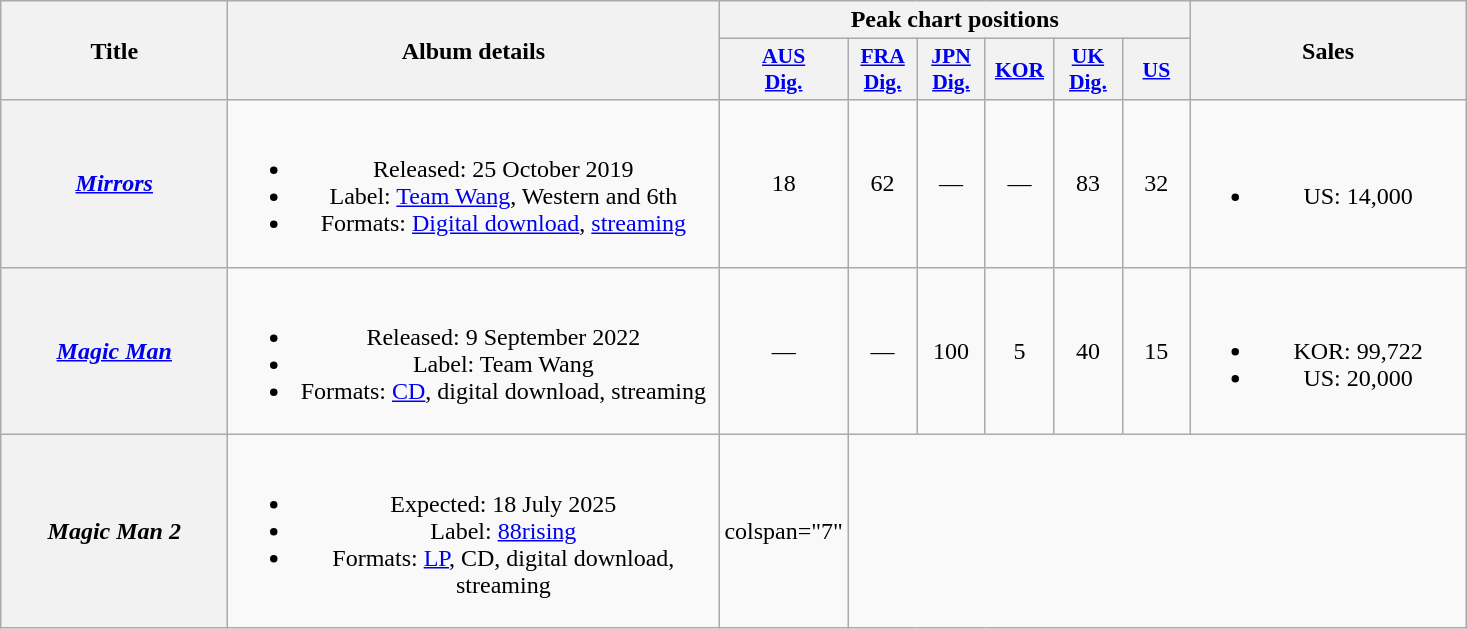<table class="wikitable plainrowheaders" style="text-align:center;">
<tr>
<th scope="col" rowspan="2" style="width:9em;">Title</th>
<th scope="col" rowspan="2" style="width:20em;">Album details</th>
<th colspan="6" scope="col">Peak chart positions</th>
<th scope="col" rowspan="2" style="width:11em;">Sales</th>
</tr>
<tr>
<th scope="col" style="width:2.7em;font-size:90%;"><a href='#'>AUS<br>Dig.</a><br></th>
<th scope="col" style="width:2.7em;font-size:90%;"><a href='#'>FRA<br>Dig.</a> <br></th>
<th scope="col" style="width:2.7em;font-size:90%;"><a href='#'>JPN<br>Dig.</a><br></th>
<th scope="col" style="width:2.7em;font-size:90%;"><a href='#'>KOR</a><br></th>
<th scope="col" style="width:2.7em;font-size:90%;"><a href='#'>UK<br>Dig.</a><br></th>
<th scope="col" style="width:2.7em;font-size:90%;"><a href='#'>US</a><br></th>
</tr>
<tr>
<th scope="row"><em><a href='#'>Mirrors</a></em></th>
<td><br><ul><li>Released: 25 October 2019</li><li>Label: <a href='#'>Team Wang</a>, Western and 6th</li><li>Formats: <a href='#'>Digital download</a>, <a href='#'>streaming</a></li></ul></td>
<td>18</td>
<td>62</td>
<td>—</td>
<td>—</td>
<td>83</td>
<td>32</td>
<td><br><ul><li>US: 14,000</li></ul></td>
</tr>
<tr>
<th scope="row"><em><a href='#'>Magic Man</a></em></th>
<td><br><ul><li>Released: 9 September 2022</li><li>Label: Team Wang</li><li>Formats: <a href='#'>CD</a>, digital download, streaming</li></ul></td>
<td>—</td>
<td>—</td>
<td>100</td>
<td>5</td>
<td>40</td>
<td>15</td>
<td><br><ul><li>KOR: 99,722</li><li>US: 20,000</li></ul></td>
</tr>
<tr>
<th scope="row"><em>Magic Man 2</em></th>
<td><br><ul><li>Expected: 18 July 2025</li><li>Label: <a href='#'>88rising</a></li><li>Formats: <a href='#'>LP</a>, CD, digital download, streaming</li></ul></td>
<td>colspan="7" </td>
</tr>
</table>
